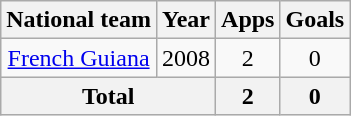<table class="wikitable" style="text-align:center">
<tr>
<th>National team</th>
<th>Year</th>
<th>Apps</th>
<th>Goals</th>
</tr>
<tr>
<td><a href='#'>French Guiana</a></td>
<td>2008</td>
<td>2</td>
<td>0</td>
</tr>
<tr>
<th colspan="2">Total</th>
<th>2</th>
<th>0</th>
</tr>
</table>
